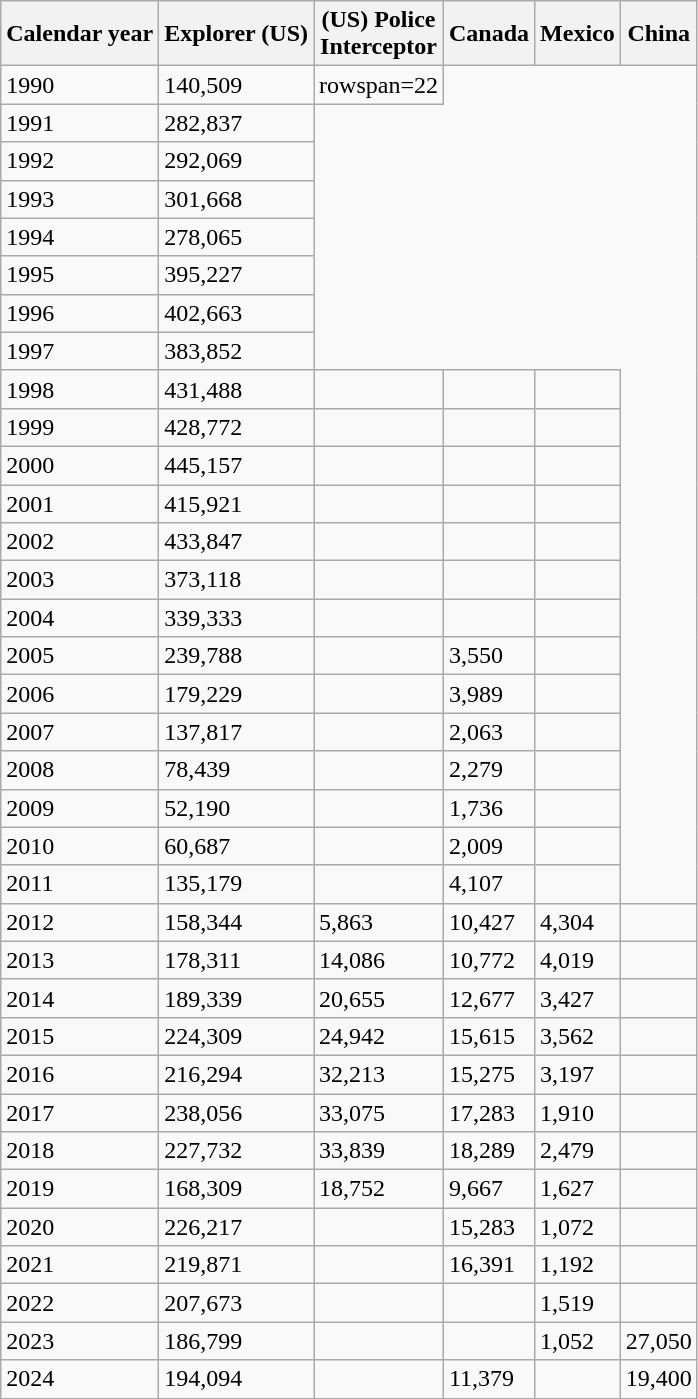<table class="wikitable">
<tr>
<th>Calendar year</th>
<th>Explorer (US)</th>
<th>(US) Police <br> Interceptor</th>
<th>Canada</th>
<th>Mexico</th>
<th>China</th>
</tr>
<tr>
<td>1990</td>
<td>140,509</td>
<td>rowspan=22 </td>
</tr>
<tr>
<td>1991</td>
<td>282,837</td>
</tr>
<tr>
<td>1992</td>
<td>292,069</td>
</tr>
<tr>
<td>1993</td>
<td>301,668</td>
</tr>
<tr>
<td>1994</td>
<td>278,065</td>
</tr>
<tr>
<td>1995</td>
<td>395,227</td>
</tr>
<tr>
<td>1996</td>
<td>402,663</td>
</tr>
<tr>
<td>1997</td>
<td>383,852</td>
</tr>
<tr>
<td>1998</td>
<td>431,488</td>
<td></td>
<td></td>
<td></td>
</tr>
<tr>
<td>1999</td>
<td>428,772</td>
<td></td>
<td></td>
<td></td>
</tr>
<tr>
<td>2000</td>
<td>445,157</td>
<td></td>
<td></td>
<td></td>
</tr>
<tr>
<td>2001</td>
<td>415,921</td>
<td></td>
<td></td>
<td></td>
</tr>
<tr>
<td>2002</td>
<td>433,847</td>
<td></td>
<td></td>
<td></td>
</tr>
<tr>
<td>2003</td>
<td>373,118</td>
<td></td>
<td></td>
<td></td>
</tr>
<tr>
<td>2004</td>
<td>339,333</td>
<td></td>
<td></td>
<td></td>
</tr>
<tr>
<td>2005</td>
<td>239,788</td>
<td></td>
<td>3,550</td>
<td></td>
</tr>
<tr>
<td>2006</td>
<td>179,229</td>
<td></td>
<td>3,989</td>
<td></td>
</tr>
<tr>
<td>2007</td>
<td>137,817</td>
<td></td>
<td>2,063</td>
<td></td>
</tr>
<tr>
<td>2008</td>
<td>78,439</td>
<td></td>
<td>2,279</td>
<td></td>
</tr>
<tr>
<td>2009</td>
<td>52,190</td>
<td></td>
<td>1,736</td>
<td></td>
</tr>
<tr>
<td>2010</td>
<td>60,687</td>
<td></td>
<td>2,009</td>
<td></td>
</tr>
<tr>
<td>2011</td>
<td>135,179</td>
<td></td>
<td>4,107</td>
<td></td>
</tr>
<tr>
<td>2012</td>
<td>158,344</td>
<td>5,863</td>
<td>10,427</td>
<td>4,304</td>
<td></td>
</tr>
<tr>
<td>2013</td>
<td>178,311</td>
<td>14,086</td>
<td>10,772</td>
<td>4,019</td>
<td></td>
</tr>
<tr>
<td>2014</td>
<td>189,339</td>
<td>20,655</td>
<td>12,677</td>
<td>3,427</td>
<td></td>
</tr>
<tr>
<td>2015</td>
<td>224,309</td>
<td>24,942</td>
<td>15,615</td>
<td>3,562</td>
<td></td>
</tr>
<tr>
<td>2016</td>
<td>216,294</td>
<td>32,213</td>
<td>15,275</td>
<td>3,197</td>
<td></td>
</tr>
<tr>
<td>2017</td>
<td>238,056</td>
<td>33,075</td>
<td>17,283</td>
<td>1,910</td>
<td></td>
</tr>
<tr>
<td>2018</td>
<td>227,732</td>
<td>33,839</td>
<td>18,289</td>
<td>2,479</td>
<td></td>
</tr>
<tr>
<td>2019</td>
<td>168,309</td>
<td>18,752</td>
<td>9,667</td>
<td>1,627</td>
<td></td>
</tr>
<tr>
<td>2020</td>
<td>226,217</td>
<td></td>
<td>15,283</td>
<td>1,072</td>
<td></td>
</tr>
<tr>
<td>2021</td>
<td>219,871</td>
<td></td>
<td>16,391</td>
<td>1,192</td>
<td></td>
</tr>
<tr>
<td>2022</td>
<td>207,673</td>
<td></td>
<td></td>
<td>1,519</td>
<td></td>
</tr>
<tr>
<td>2023</td>
<td>186,799</td>
<td></td>
<td></td>
<td>1,052</td>
<td>27,050</td>
</tr>
<tr>
<td>2024</td>
<td>194,094</td>
<td></td>
<td>11,379</td>
<td></td>
<td>19,400</td>
</tr>
</table>
